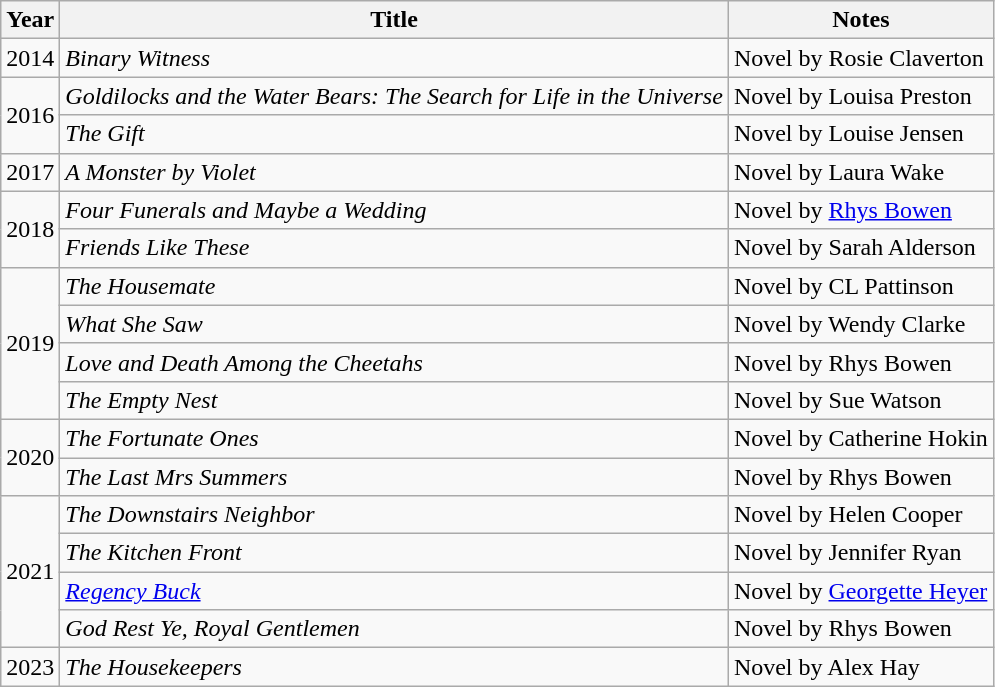<table class="wikitable sortable">
<tr>
<th>Year</th>
<th>Title</th>
<th>Notes</th>
</tr>
<tr>
<td>2014</td>
<td><em>Binary Witness</em></td>
<td>Novel by Rosie Claverton</td>
</tr>
<tr>
<td rowspan="2">2016</td>
<td><em>Goldilocks and the Water Bears: The Search for Life in the Universe</em></td>
<td>Novel by Louisa Preston</td>
</tr>
<tr>
<td><em>The Gift</em></td>
<td>Novel by Louise Jensen</td>
</tr>
<tr>
<td>2017</td>
<td><em>A Monster by Violet</em></td>
<td>Novel by Laura Wake</td>
</tr>
<tr>
<td rowspan="2">2018</td>
<td><em>Four Funerals and Maybe a Wedding</em></td>
<td>Novel by <a href='#'>Rhys Bowen</a></td>
</tr>
<tr>
<td><em>Friends Like These</em></td>
<td>Novel by Sarah Alderson</td>
</tr>
<tr>
<td rowspan="4">2019</td>
<td><em>The Housemate</em></td>
<td>Novel by CL Pattinson</td>
</tr>
<tr>
<td><em>What She Saw</em></td>
<td>Novel by Wendy Clarke</td>
</tr>
<tr>
<td><em>Love and Death Among the Cheetahs</em></td>
<td>Novel by Rhys Bowen</td>
</tr>
<tr>
<td><em>The Empty Nest</em></td>
<td>Novel by Sue Watson</td>
</tr>
<tr>
<td rowspan="2">2020</td>
<td><em>The Fortunate Ones</em></td>
<td>Novel by Catherine Hokin</td>
</tr>
<tr>
<td><em>The Last Mrs Summers</em></td>
<td>Novel by Rhys Bowen</td>
</tr>
<tr>
<td rowspan="4">2021</td>
<td><em>The Downstairs Neighbor</em></td>
<td>Novel by Helen Cooper</td>
</tr>
<tr>
<td><em>The Kitchen Front</em></td>
<td>Novel by Jennifer Ryan</td>
</tr>
<tr>
<td><em><a href='#'>Regency Buck</a></em></td>
<td>Novel by <a href='#'>Georgette Heyer</a></td>
</tr>
<tr>
<td><em>God Rest Ye, Royal Gentlemen</em></td>
<td>Novel by Rhys Bowen</td>
</tr>
<tr>
<td>2023</td>
<td><em>The Housekeepers</em></td>
<td>Novel by Alex Hay</td>
</tr>
</table>
